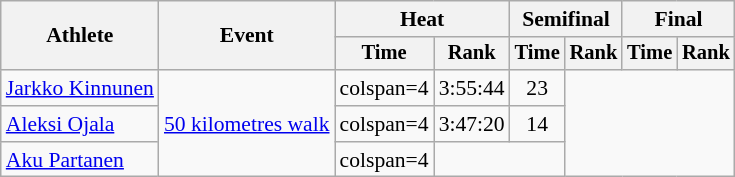<table class=wikitable style=font-size:90%>
<tr>
<th rowspan=2>Athlete</th>
<th rowspan=2>Event</th>
<th colspan=2>Heat</th>
<th colspan=2>Semifinal</th>
<th colspan=2>Final</th>
</tr>
<tr style=font-size:95%>
<th>Time</th>
<th>Rank</th>
<th>Time</th>
<th>Rank</th>
<th>Time</th>
<th>Rank</th>
</tr>
<tr align=center>
<td align=left><a href='#'>Jarkko Kinnunen</a></td>
<td align=left rowspan=3><a href='#'>50 kilometres walk</a></td>
<td>colspan=4 </td>
<td>3:55:44 <strong></strong></td>
<td>23</td>
</tr>
<tr align=center>
<td align=left><a href='#'>Aleksi Ojala</a></td>
<td>colspan=4 </td>
<td>3:47:20 <strong></strong></td>
<td>14</td>
</tr>
<tr align=center>
<td align=left><a href='#'>Aku Partanen</a></td>
<td>colspan=4 </td>
<td colspan=2></td>
</tr>
</table>
